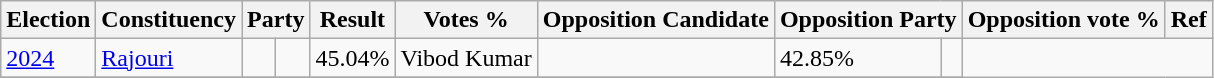<table class="wikitable sortable">
<tr>
<th>Election</th>
<th>Constituency</th>
<th colspan="2">Party</th>
<th>Result</th>
<th>Votes %</th>
<th>Opposition Candidate</th>
<th colspan="2">Opposition Party</th>
<th>Opposition vote %</th>
<th>Ref</th>
</tr>
<tr>
<td><a href='#'>2024</a></td>
<td><a href='#'>Rajouri</a></td>
<td></td>
<td></td>
<td>45.04%</td>
<td>Vibod Kumar</td>
<td></td>
<td>42.85%</td>
<td></td>
</tr>
<tr>
</tr>
</table>
